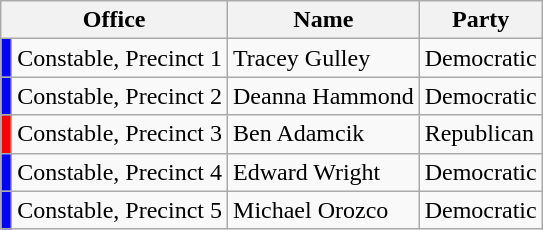<table class="wikitable">
<tr>
<th colspan="2">Office</th>
<th>Name</th>
<th>Party</th>
</tr>
<tr>
<td bgcolor="blue"></td>
<td>Constable, Precinct 1</td>
<td>Tracey Gulley</td>
<td>Democratic</td>
</tr>
<tr>
<td bgcolor="blue"></td>
<td>Constable, Precinct 2</td>
<td>Deanna Hammond</td>
<td>Democratic</td>
</tr>
<tr>
<td bgcolor="red"></td>
<td>Constable, Precinct 3</td>
<td>Ben Adamcik</td>
<td>Republican</td>
</tr>
<tr>
<td bgcolor="blue"></td>
<td>Constable, Precinct 4</td>
<td>Edward Wright</td>
<td>Democratic</td>
</tr>
<tr>
<td bgcolor="blue"></td>
<td>Constable, Precinct 5</td>
<td>Michael Orozco</td>
<td>Democratic</td>
</tr>
</table>
